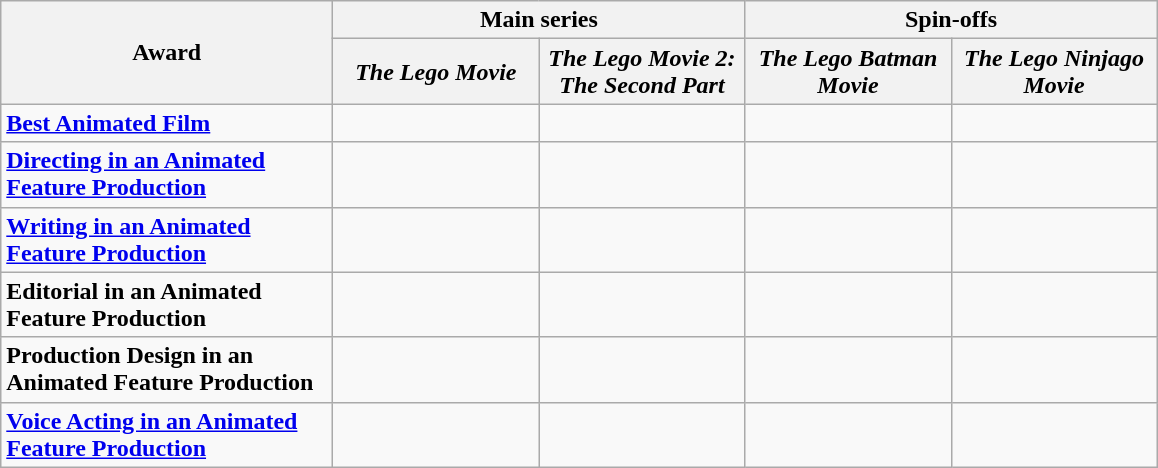<table class="wikitable" style="margin:left;">
<tr>
<th style="width:214px;" rowspan="2">Award</th>
<th colspan="2">Main series</th>
<th colspan="2">Spin-offs</th>
</tr>
<tr>
<th style="width:130px;"><em>The Lego Movie</em></th>
<th style="width:130px;"><em>The Lego Movie 2: The Second Part</em></th>
<th style="width:130px;"><em>The Lego Batman Movie</em></th>
<th style="width:130px;"><em>The Lego Ninjago Movie</em></th>
</tr>
<tr>
<td><strong><a href='#'>Best Animated Film</a></strong></td>
<td></td>
<td></td>
<td></td>
<td></td>
</tr>
<tr>
<td><strong><a href='#'>Directing in an Animated Feature Production</a></strong></td>
<td></td>
<td></td>
<td></td>
<td></td>
</tr>
<tr>
<td><strong><a href='#'>Writing in an Animated Feature Production</a></strong></td>
<td></td>
<td></td>
<td></td>
<td></td>
</tr>
<tr>
<td><strong>Editorial in an Animated Feature Production</strong></td>
<td></td>
<td></td>
<td></td>
<td></td>
</tr>
<tr>
<td><strong>Production Design in an Animated Feature Production</strong></td>
<td></td>
<td></td>
<td></td>
<td></td>
</tr>
<tr>
<td><strong><a href='#'>Voice Acting in an Animated Feature Production</a></strong></td>
<td></td>
<td></td>
<td></td>
<td></td>
</tr>
</table>
